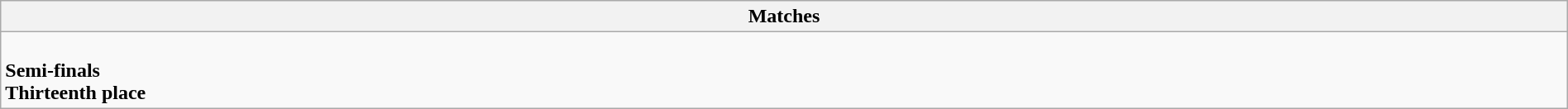<table class="wikitable collapsible collapsed" style="width:100%;">
<tr>
<th>Matches</th>
</tr>
<tr>
<td><br><strong>Semi-finals</strong>

<br><strong>Thirteenth place</strong>
</td>
</tr>
</table>
